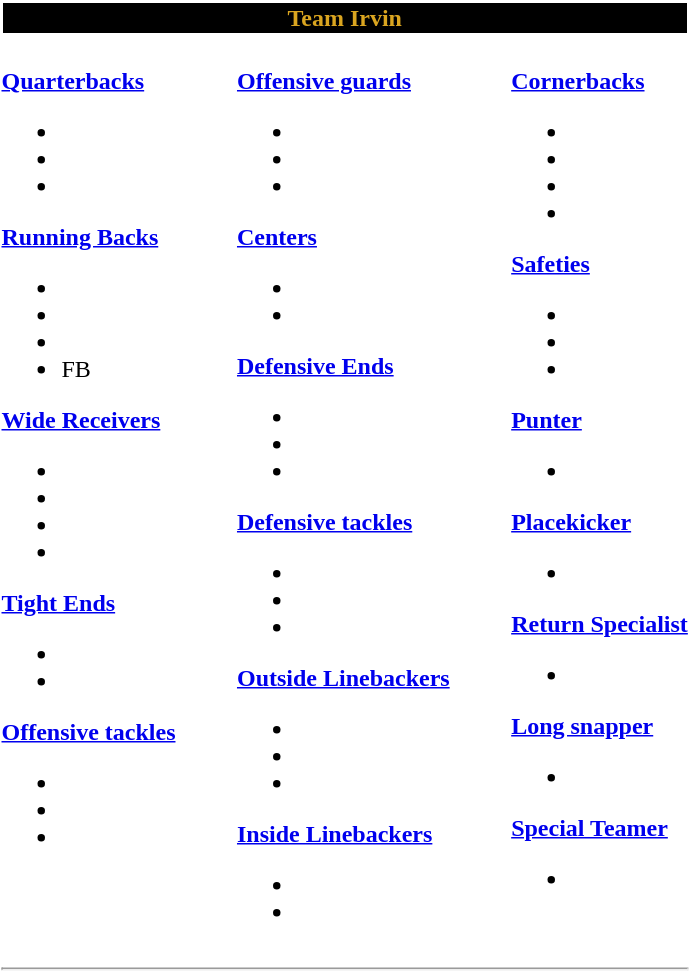<table class="toccolours" style="text-align: left;">
<tr>
<td colspan=11 style="color:#DAA520;background:#000000;border: 2px solid #FFFFFF; text-align: center"><strong>Team Irvin</strong></td>
</tr>
<tr>
<td valign="top"><br><strong><a href='#'>Quarterbacks</a></strong><ul><li></li><li></li><li></li></ul><strong><a href='#'>Running Backs</a></strong><ul><li><strong></strong></li><li></li><li></li><li> FB </li></ul><strong><a href='#'>Wide Receivers</a></strong><ul><li></li><li></li><li></li><li></li></ul><strong><a href='#'>Tight Ends</a></strong><ul><li></li><li></li></ul><strong><a href='#'>Offensive tackles</a></strong><ul><li></li><li></li><li></li></ul></td>
<td width="33"> </td>
<td valign="top"><br><strong><a href='#'>Offensive guards</a></strong><ul><li></li><li></li><li></li></ul><strong><a href='#'>Centers</a></strong><ul><li></li><li></li></ul><strong><a href='#'>Defensive Ends</a></strong><ul><li></li><li></li><li></li></ul><strong><a href='#'>Defensive tackles</a></strong><ul><li><strong></strong></li><li></li><li></li></ul><strong><a href='#'>Outside Linebackers</a></strong><ul><li></li><li></li><li> </li></ul><strong><a href='#'>Inside Linebackers</a></strong><ul><li></li><li></li></ul></td>
<td width="33"> </td>
<td valign="top"><br><strong><a href='#'>Cornerbacks</a></strong><ul><li></li><li></li><li></li><li></li></ul><strong><a href='#'>Safeties</a></strong><ul><li></li><li></li><li></li></ul><strong><a href='#'>Punter</a></strong><ul><li></li></ul><strong><a href='#'>Placekicker</a></strong><ul><li></li></ul><strong><a href='#'>Return Specialist</a></strong><ul><li></li></ul><strong><a href='#'>Long snapper</a></strong><ul><li></li></ul><strong><a href='#'>Special Teamer</a></strong><ul><li></li></ul></td>
</tr>
<tr>
<td colspan=7><hr></td>
</tr>
</table>
